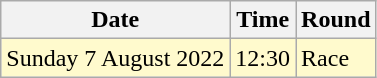<table class="wikitable">
<tr>
<th>Date</th>
<th>Time</th>
<th>Round</th>
</tr>
<tr>
<td style=background:lemonchiffon>Sunday 7 August 2022</td>
<td style=background:lemonchiffon>12:30</td>
<td style=background:lemonchiffon>Race</td>
</tr>
</table>
